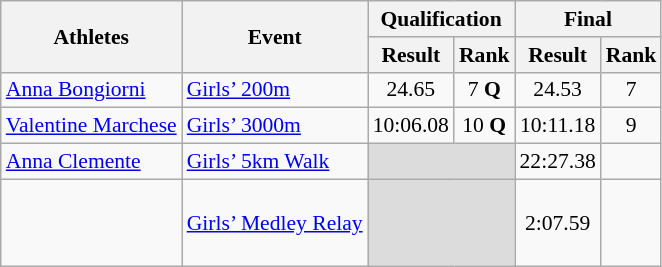<table class="wikitable" border="1" style="font-size:90%">
<tr>
<th rowspan=2>Athletes</th>
<th rowspan=2>Event</th>
<th colspan=2>Qualification</th>
<th colspan=2>Final</th>
</tr>
<tr>
<th>Result</th>
<th>Rank</th>
<th>Result</th>
<th>Rank</th>
</tr>
<tr>
<td><a href='#'>Anna Bongiorni</a></td>
<td><a href='#'>Girls’ 200m</a></td>
<td align=center>24.65</td>
<td align=center>7 <strong>Q</strong></td>
<td align=center>24.53</td>
<td align=center>7</td>
</tr>
<tr>
<td><a href='#'>Valentine Marchese</a></td>
<td><a href='#'>Girls’ 3000m</a></td>
<td align=center>10:06.08</td>
<td align=center>10 <strong>Q</strong></td>
<td align=center>10:11.18</td>
<td align=center>9</td>
</tr>
<tr>
<td><a href='#'>Anna Clemente</a></td>
<td><a href='#'>Girls’ 5km Walk</a></td>
<td colspan=2 bgcolor=#DCDCDC></td>
<td align=center>22:27.38</td>
<td align=center></td>
</tr>
<tr>
<td><br><br><br></td>
<td><a href='#'>Girls’ Medley Relay</a></td>
<td colspan=2 bgcolor=#DCDCDC></td>
<td align=center>2:07.59</td>
<td align=center></td>
</tr>
</table>
